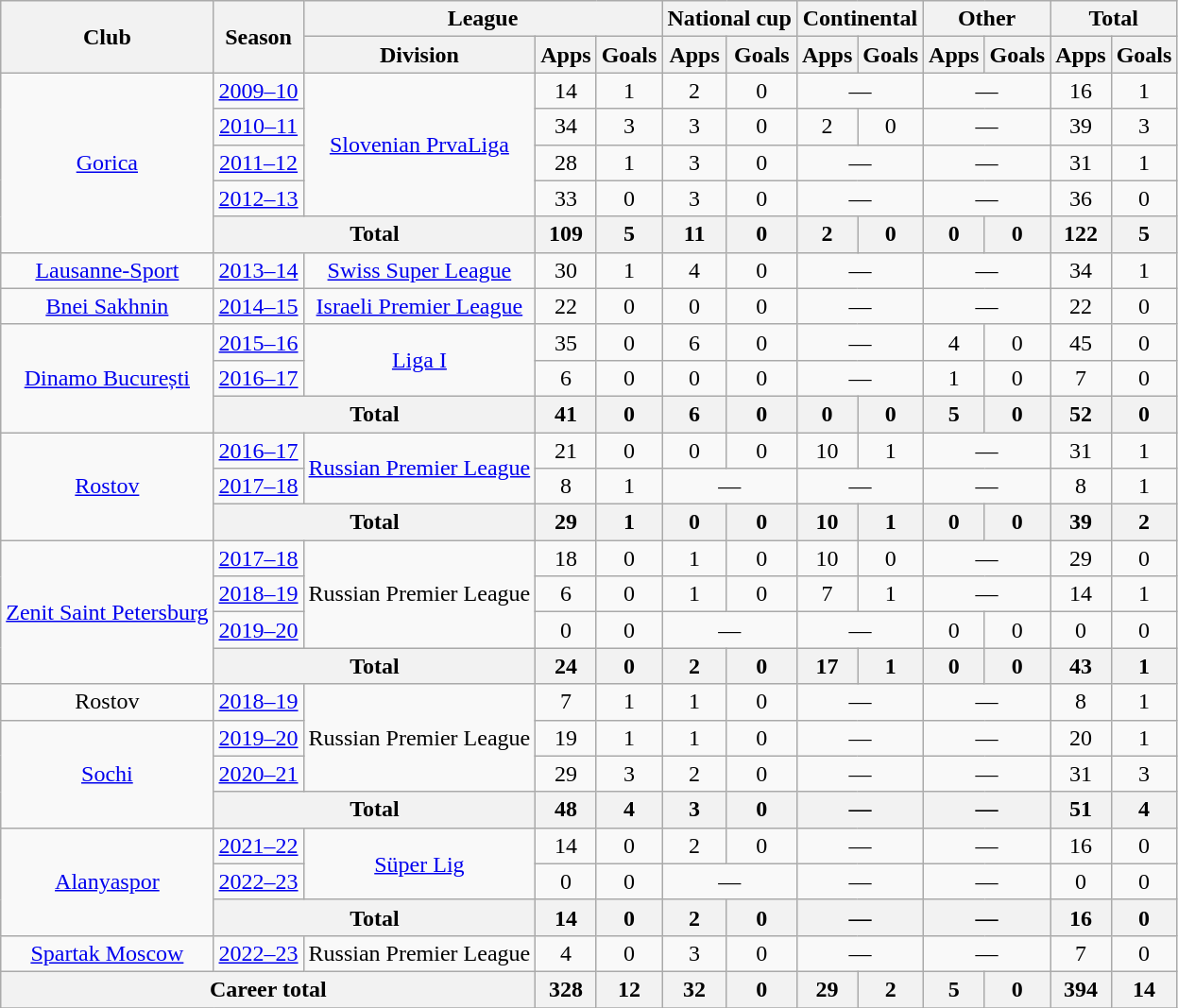<table class="wikitable" style="text-align:center">
<tr>
<th rowspan=2>Club</th>
<th rowspan=2>Season</th>
<th colspan=3>League</th>
<th colspan=2>National cup</th>
<th colspan=2>Continental</th>
<th colspan=2>Other</th>
<th colspan=2>Total</th>
</tr>
<tr>
<th>Division</th>
<th>Apps</th>
<th>Goals</th>
<th>Apps</th>
<th>Goals</th>
<th>Apps</th>
<th>Goals</th>
<th>Apps</th>
<th>Goals</th>
<th>Apps</th>
<th>Goals</th>
</tr>
<tr>
<td rowspan=5><a href='#'>Gorica</a></td>
<td><a href='#'>2009–10</a></td>
<td rowspan=4><a href='#'>Slovenian PrvaLiga</a></td>
<td>14</td>
<td>1</td>
<td>2</td>
<td>0</td>
<td colspan=2>—</td>
<td colspan=2>—</td>
<td>16</td>
<td>1</td>
</tr>
<tr>
<td><a href='#'>2010–11</a></td>
<td>34</td>
<td>3</td>
<td>3</td>
<td>0</td>
<td>2</td>
<td>0</td>
<td colspan=2>—</td>
<td>39</td>
<td>3</td>
</tr>
<tr>
<td><a href='#'>2011–12</a></td>
<td>28</td>
<td>1</td>
<td>3</td>
<td>0</td>
<td colspan=2>—</td>
<td colspan=2>—</td>
<td>31</td>
<td>1</td>
</tr>
<tr>
<td><a href='#'>2012–13</a></td>
<td>33</td>
<td>0</td>
<td>3</td>
<td>0</td>
<td colspan=2>—</td>
<td colspan=2>—</td>
<td>36</td>
<td>0</td>
</tr>
<tr>
<th colspan=2>Total</th>
<th>109</th>
<th>5</th>
<th>11</th>
<th>0</th>
<th>2</th>
<th>0</th>
<th>0</th>
<th>0</th>
<th>122</th>
<th>5</th>
</tr>
<tr>
<td><a href='#'>Lausanne-Sport</a></td>
<td><a href='#'>2013–14</a></td>
<td><a href='#'>Swiss Super League</a></td>
<td>30</td>
<td>1</td>
<td>4</td>
<td>0</td>
<td colspan=2>—</td>
<td colspan=2>—</td>
<td>34</td>
<td>1</td>
</tr>
<tr>
<td><a href='#'>Bnei Sakhnin</a></td>
<td><a href='#'>2014–15</a></td>
<td><a href='#'>Israeli Premier League</a></td>
<td>22</td>
<td>0</td>
<td>0</td>
<td>0</td>
<td colspan=2>—</td>
<td colspan=2>—</td>
<td>22</td>
<td>0</td>
</tr>
<tr>
<td rowspan=3><a href='#'>Dinamo București</a></td>
<td><a href='#'>2015–16</a></td>
<td rowspan=2><a href='#'>Liga I</a></td>
<td>35</td>
<td>0</td>
<td>6</td>
<td>0</td>
<td colspan=2>—</td>
<td>4</td>
<td>0</td>
<td>45</td>
<td>0</td>
</tr>
<tr>
<td><a href='#'>2016–17</a></td>
<td>6</td>
<td>0</td>
<td>0</td>
<td>0</td>
<td colspan=2>—</td>
<td>1</td>
<td>0</td>
<td>7</td>
<td>0</td>
</tr>
<tr>
<th colspan=2>Total</th>
<th>41</th>
<th>0</th>
<th>6</th>
<th>0</th>
<th>0</th>
<th>0</th>
<th>5</th>
<th>0</th>
<th>52</th>
<th>0</th>
</tr>
<tr>
<td rowspan=3><a href='#'>Rostov</a></td>
<td><a href='#'>2016–17</a></td>
<td rowspan=2><a href='#'>Russian Premier League</a></td>
<td>21</td>
<td>0</td>
<td>0</td>
<td>0</td>
<td>10</td>
<td>1</td>
<td colspan=2>—</td>
<td>31</td>
<td>1</td>
</tr>
<tr>
<td><a href='#'>2017–18</a></td>
<td>8</td>
<td>1</td>
<td colspan=2>—</td>
<td colspan=2>—</td>
<td colspan=2>—</td>
<td>8</td>
<td>1</td>
</tr>
<tr>
<th colspan=2>Total</th>
<th>29</th>
<th>1</th>
<th>0</th>
<th>0</th>
<th>10</th>
<th>1</th>
<th>0</th>
<th>0</th>
<th>39</th>
<th>2</th>
</tr>
<tr>
<td rowspan=4><a href='#'>Zenit Saint Petersburg</a></td>
<td><a href='#'>2017–18</a></td>
<td rowspan=3>Russian Premier League</td>
<td>18</td>
<td>0</td>
<td>1</td>
<td>0</td>
<td>10</td>
<td>0</td>
<td colspan=2>—</td>
<td>29</td>
<td>0</td>
</tr>
<tr>
<td><a href='#'>2018–19</a></td>
<td>6</td>
<td>0</td>
<td>1</td>
<td>0</td>
<td>7</td>
<td>1</td>
<td colspan=2>—</td>
<td>14</td>
<td>1</td>
</tr>
<tr>
<td><a href='#'>2019–20</a></td>
<td>0</td>
<td>0</td>
<td colspan=2>—</td>
<td colspan=2>—</td>
<td>0</td>
<td>0</td>
<td>0</td>
<td>0</td>
</tr>
<tr>
<th colspan=2>Total</th>
<th>24</th>
<th>0</th>
<th>2</th>
<th>0</th>
<th>17</th>
<th>1</th>
<th>0</th>
<th>0</th>
<th>43</th>
<th>1</th>
</tr>
<tr>
<td>Rostov</td>
<td><a href='#'>2018–19</a></td>
<td rowspan=3>Russian Premier League</td>
<td>7</td>
<td>1</td>
<td>1</td>
<td>0</td>
<td colspan=2>—</td>
<td colspan=2>—</td>
<td>8</td>
<td>1</td>
</tr>
<tr>
<td rowspan="3"><a href='#'>Sochi</a></td>
<td><a href='#'>2019–20</a></td>
<td>19</td>
<td>1</td>
<td>1</td>
<td>0</td>
<td colspan=2>—</td>
<td colspan=2>—</td>
<td>20</td>
<td>1</td>
</tr>
<tr>
<td><a href='#'>2020–21</a></td>
<td>29</td>
<td>3</td>
<td>2</td>
<td>0</td>
<td colspan=2>—</td>
<td colspan=2>—</td>
<td>31</td>
<td>3</td>
</tr>
<tr>
<th colspan=2>Total</th>
<th>48</th>
<th>4</th>
<th>3</th>
<th>0</th>
<th colspan=2>—</th>
<th colspan=2>—</th>
<th>51</th>
<th>4</th>
</tr>
<tr>
<td rowspan="3"><a href='#'>Alanyaspor</a></td>
<td><a href='#'>2021–22</a></td>
<td rowspan="2"><a href='#'>Süper Lig</a></td>
<td>14</td>
<td>0</td>
<td>2</td>
<td>0</td>
<td colspan=2>—</td>
<td colspan=2>—</td>
<td>16</td>
<td>0</td>
</tr>
<tr>
<td><a href='#'>2022–23</a></td>
<td>0</td>
<td>0</td>
<td colspan=2>—</td>
<td colspan=2>—</td>
<td colspan=2>—</td>
<td>0</td>
<td>0</td>
</tr>
<tr>
<th colspan=2>Total</th>
<th>14</th>
<th>0</th>
<th>2</th>
<th>0</th>
<th colspan=2>—</th>
<th colspan=2>—</th>
<th>16</th>
<th>0</th>
</tr>
<tr>
<td><a href='#'>Spartak Moscow</a></td>
<td><a href='#'>2022–23</a></td>
<td>Russian Premier League</td>
<td>4</td>
<td>0</td>
<td>3</td>
<td>0</td>
<td colspan=2>—</td>
<td colspan=2>—</td>
<td>7</td>
<td>0</td>
</tr>
<tr>
<th colspan=3>Career total</th>
<th>328</th>
<th>12</th>
<th>32</th>
<th>0</th>
<th>29</th>
<th>2</th>
<th>5</th>
<th>0</th>
<th>394</th>
<th>14</th>
</tr>
<tr>
</tr>
</table>
